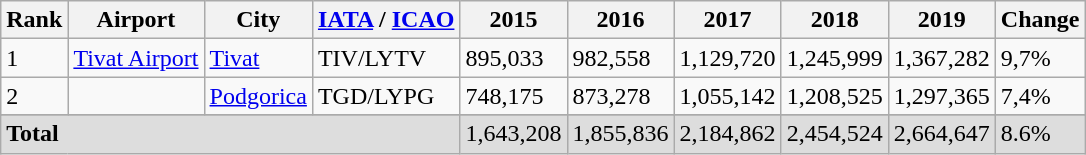<table class="wikitable sortable">
<tr>
<th>Rank</th>
<th>Airport</th>
<th>City</th>
<th><a href='#'>IATA</a> / <a href='#'>ICAO</a></th>
<th>2015</th>
<th>2016</th>
<th>2017</th>
<th>2018</th>
<th>2019</th>
<th>Change</th>
</tr>
<tr>
<td>1</td>
<td><a href='#'>Tivat Airport</a></td>
<td><a href='#'>Tivat</a></td>
<td>TIV/LYTV</td>
<td>895,033</td>
<td>982,558</td>
<td>1,129,720</td>
<td>1,245,999</td>
<td>1,367,282</td>
<td>9,7%</td>
</tr>
<tr>
<td>2</td>
<td></td>
<td><a href='#'>Podgorica</a></td>
<td>TGD/LYPG</td>
<td>748,175</td>
<td>873,278</td>
<td>1,055,142</td>
<td>1,208,525</td>
<td>1,297,365</td>
<td>7,4%</td>
</tr>
<tr>
</tr>
<tr class="sortbottom" style="background-color: #DDDDDD;">
<td colspan="4"><strong>Total</strong></td>
<td align="right">1,643,208</td>
<td align="right">1,855,836</td>
<td align="right">2,184,862</td>
<td align="right">2,454,524</td>
<td align="right">2,664,647</td>
<td>8.6%</td>
</tr>
</table>
